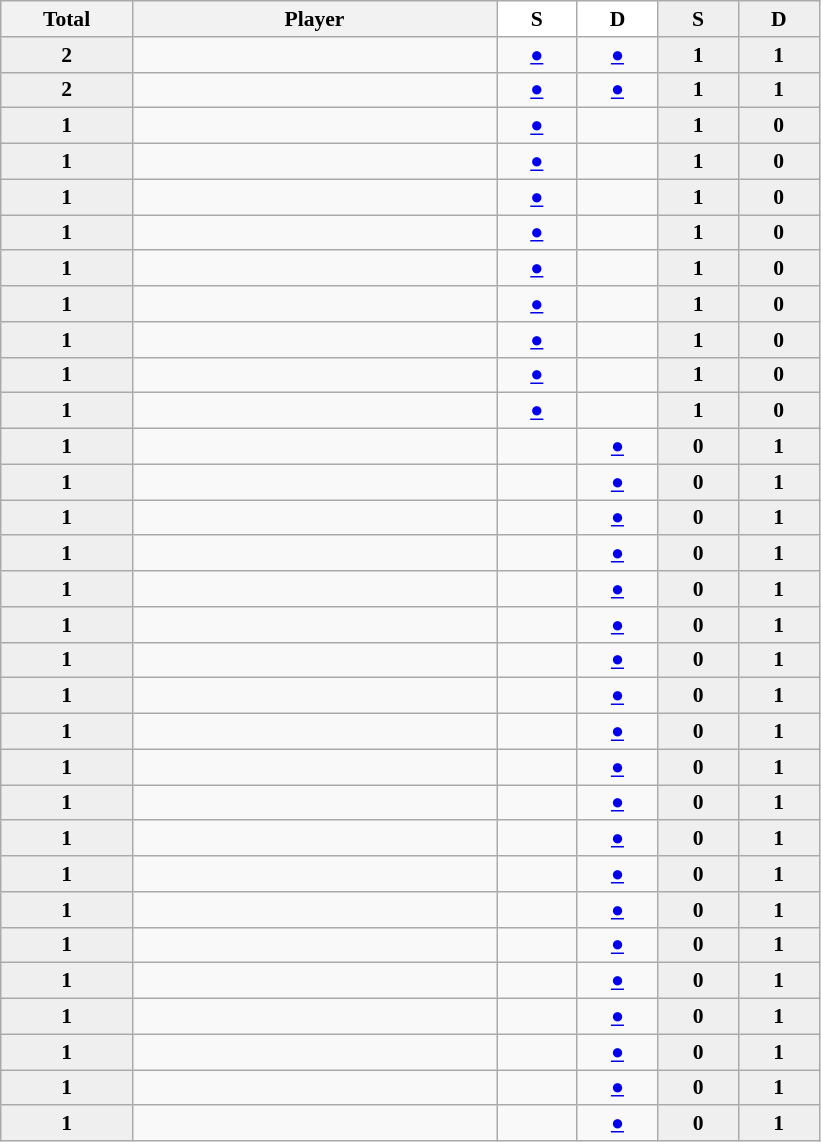<table class="sortable wikitable" style="font-size:90%;">
<tr>
<th width=81>Total</th>
<th width=236>Player</th>
<th width=47 style="background:#FFFFFF"> S </th>
<th width=47 style="background:#FFFFFF"> D </th>
<th width=47 style="background:#efefef"> S </th>
<th width=47 style="background:#efefef"> D </th>
</tr>
<tr align=center>
<td bgcolor=#efefef><strong>2</strong></td>
<td align=left></td>
<td><a href='#'>●</a></td>
<td><a href='#'>●</a></td>
<td bgcolor=#efefef><strong>1</strong></td>
<td bgcolor=#efefef><strong>1</strong></td>
</tr>
<tr align=center>
<td bgcolor=#efefef><strong>2</strong></td>
<td align=left></td>
<td><a href='#'>●</a></td>
<td><a href='#'>●</a></td>
<td bgcolor=#efefef><strong>1</strong></td>
<td bgcolor=#efefef><strong>1</strong></td>
</tr>
<tr align=center>
<td bgcolor=#efefef><strong>1</strong></td>
<td align=left></td>
<td><a href='#'>●</a></td>
<td></td>
<td bgcolor=#efefef><strong>1</strong></td>
<td bgcolor=#efefef><strong>0</strong></td>
</tr>
<tr align=center>
<td bgcolor=#efefef><strong>1</strong></td>
<td align=left></td>
<td><a href='#'>●</a></td>
<td></td>
<td bgcolor=#efefef><strong>1</strong></td>
<td bgcolor=#efefef><strong>0</strong></td>
</tr>
<tr align=center>
<td bgcolor=#efefef><strong>1</strong></td>
<td align=left></td>
<td><a href='#'>●</a></td>
<td></td>
<td bgcolor=#efefef><strong>1</strong></td>
<td bgcolor=#efefef><strong>0</strong></td>
</tr>
<tr align=center>
<td bgcolor=#efefef><strong>1</strong></td>
<td align=left></td>
<td><a href='#'>●</a></td>
<td></td>
<td bgcolor=#efefef><strong>1</strong></td>
<td bgcolor=#efefef><strong>0</strong></td>
</tr>
<tr align=center>
<td bgcolor=#efefef><strong>1</strong></td>
<td align=left></td>
<td><a href='#'>●</a></td>
<td></td>
<td bgcolor=#efefef><strong>1</strong></td>
<td bgcolor=#efefef><strong>0</strong></td>
</tr>
<tr align=center>
<td bgcolor=#efefef><strong>1</strong></td>
<td align=left></td>
<td><a href='#'>●</a></td>
<td></td>
<td bgcolor=#efefef><strong>1</strong></td>
<td bgcolor=#efefef><strong>0</strong></td>
</tr>
<tr align=center>
<td bgcolor=#efefef><strong>1</strong></td>
<td align=left></td>
<td><a href='#'>●</a></td>
<td></td>
<td bgcolor=#efefef><strong>1</strong></td>
<td bgcolor=#efefef><strong>0</strong></td>
</tr>
<tr align=center>
<td bgcolor=#efefef><strong>1</strong></td>
<td align=left></td>
<td><a href='#'>●</a></td>
<td></td>
<td bgcolor=#efefef><strong>1</strong></td>
<td bgcolor=#efefef><strong>0</strong></td>
</tr>
<tr align=center>
<td bgcolor=#efefef><strong>1</strong></td>
<td align=left></td>
<td><a href='#'>●</a></td>
<td></td>
<td bgcolor=#efefef><strong>1</strong></td>
<td bgcolor=#efefef><strong>0</strong></td>
</tr>
<tr align=center>
<td bgcolor=#efefef><strong>1</strong></td>
<td align=left></td>
<td></td>
<td><a href='#'>●</a></td>
<td bgcolor=#efefef><strong>0</strong></td>
<td bgcolor=#efefef><strong>1</strong></td>
</tr>
<tr align=center>
<td bgcolor=#efefef><strong>1</strong></td>
<td align=left></td>
<td></td>
<td><a href='#'>●</a></td>
<td bgcolor=#efefef><strong>0</strong></td>
<td bgcolor=#efefef><strong>1</strong></td>
</tr>
<tr align=center>
<td bgcolor=#efefef><strong>1</strong></td>
<td align=left></td>
<td></td>
<td><a href='#'>●</a></td>
<td bgcolor=#efefef><strong>0</strong></td>
<td bgcolor=#efefef><strong>1</strong></td>
</tr>
<tr align=center>
<td bgcolor=#efefef><strong>1</strong></td>
<td align=left></td>
<td></td>
<td><a href='#'>●</a></td>
<td bgcolor=#efefef><strong>0</strong></td>
<td bgcolor=#efefef><strong>1</strong></td>
</tr>
<tr align=center>
<td bgcolor=#efefef><strong>1</strong></td>
<td align=left></td>
<td></td>
<td><a href='#'>●</a></td>
<td bgcolor=#efefef><strong>0</strong></td>
<td bgcolor=#efefef><strong>1</strong></td>
</tr>
<tr align=center>
<td bgcolor=#efefef><strong>1</strong></td>
<td align=left></td>
<td></td>
<td><a href='#'>●</a></td>
<td bgcolor=#efefef><strong>0</strong></td>
<td bgcolor=#efefef><strong>1</strong></td>
</tr>
<tr align=center>
<td bgcolor=#efefef><strong>1</strong></td>
<td align=left></td>
<td></td>
<td><a href='#'>●</a></td>
<td bgcolor=#efefef><strong>0</strong></td>
<td bgcolor=#efefef><strong>1</strong></td>
</tr>
<tr align=center>
<td bgcolor=#efefef><strong>1</strong></td>
<td align=left></td>
<td></td>
<td><a href='#'>●</a></td>
<td bgcolor=#efefef><strong>0</strong></td>
<td bgcolor=#efefef><strong>1</strong></td>
</tr>
<tr align=center>
<td bgcolor=#efefef><strong>1</strong></td>
<td align=left></td>
<td></td>
<td><a href='#'>●</a></td>
<td bgcolor=#efefef><strong>0</strong></td>
<td bgcolor=#efefef><strong>1</strong></td>
</tr>
<tr align=center>
<td bgcolor=#efefef><strong>1</strong></td>
<td align=left></td>
<td></td>
<td><a href='#'>●</a></td>
<td bgcolor=#efefef><strong>0</strong></td>
<td bgcolor=#efefef><strong>1</strong></td>
</tr>
<tr align=center>
<td bgcolor=#efefef><strong>1</strong></td>
<td align=left></td>
<td></td>
<td><a href='#'>●</a></td>
<td bgcolor=#efefef><strong>0</strong></td>
<td bgcolor=#efefef><strong>1</strong></td>
</tr>
<tr align=center>
<td bgcolor=#efefef><strong>1</strong></td>
<td align=left></td>
<td></td>
<td><a href='#'>●</a></td>
<td bgcolor=#efefef><strong>0</strong></td>
<td bgcolor=#efefef><strong>1</strong></td>
</tr>
<tr align=center>
<td bgcolor=#efefef><strong>1</strong></td>
<td align=left></td>
<td></td>
<td><a href='#'>●</a></td>
<td bgcolor=#efefef><strong>0</strong></td>
<td bgcolor=#efefef><strong>1</strong></td>
</tr>
<tr align=center>
<td bgcolor=#efefef><strong>1</strong></td>
<td align=left></td>
<td></td>
<td><a href='#'>●</a></td>
<td bgcolor=#efefef><strong>0</strong></td>
<td bgcolor=#efefef><strong>1</strong></td>
</tr>
<tr align=center>
<td bgcolor=#efefef><strong>1</strong></td>
<td align=left></td>
<td></td>
<td><a href='#'>●</a></td>
<td bgcolor=#efefef><strong>0</strong></td>
<td bgcolor=#efefef><strong>1</strong></td>
</tr>
<tr align=center>
<td bgcolor=#efefef><strong>1</strong></td>
<td align=left></td>
<td></td>
<td><a href='#'>●</a></td>
<td bgcolor=#efefef><strong>0</strong></td>
<td bgcolor=#efefef><strong>1</strong></td>
</tr>
<tr align=center>
<td bgcolor=#efefef><strong>1</strong></td>
<td align=left></td>
<td></td>
<td><a href='#'>●</a></td>
<td bgcolor=#efefef><strong>0</strong></td>
<td bgcolor=#efefef><strong>1</strong></td>
</tr>
<tr align=center>
<td bgcolor=#efefef><strong>1</strong></td>
<td align=left></td>
<td></td>
<td><a href='#'>●</a></td>
<td bgcolor=#efefef><strong>0</strong></td>
<td bgcolor=#efefef><strong>1</strong></td>
</tr>
<tr align=center>
<td bgcolor=#efefef><strong>1</strong></td>
<td align=left></td>
<td></td>
<td><a href='#'>●</a></td>
<td bgcolor=#efefef><strong>0</strong></td>
<td bgcolor=#efefef><strong>1</strong></td>
</tr>
<tr align=center>
<td bgcolor=#efefef><strong>1</strong></td>
<td align=left></td>
<td></td>
<td><a href='#'>●</a></td>
<td bgcolor=#efefef><strong>0</strong></td>
<td bgcolor=#efefef><strong>1</strong></td>
</tr>
</table>
